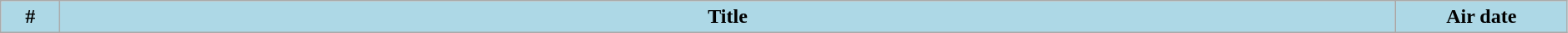<table class="wikitable plainrowheaders" style="width:99%; background:#fff;">
<tr>
<th style="background:#add8e6; width:40px;">#</th>
<th style="background: #add8e6;">Title</th>
<th style="background:#add8e6; width:130px;">Air date<br></th>
</tr>
</table>
